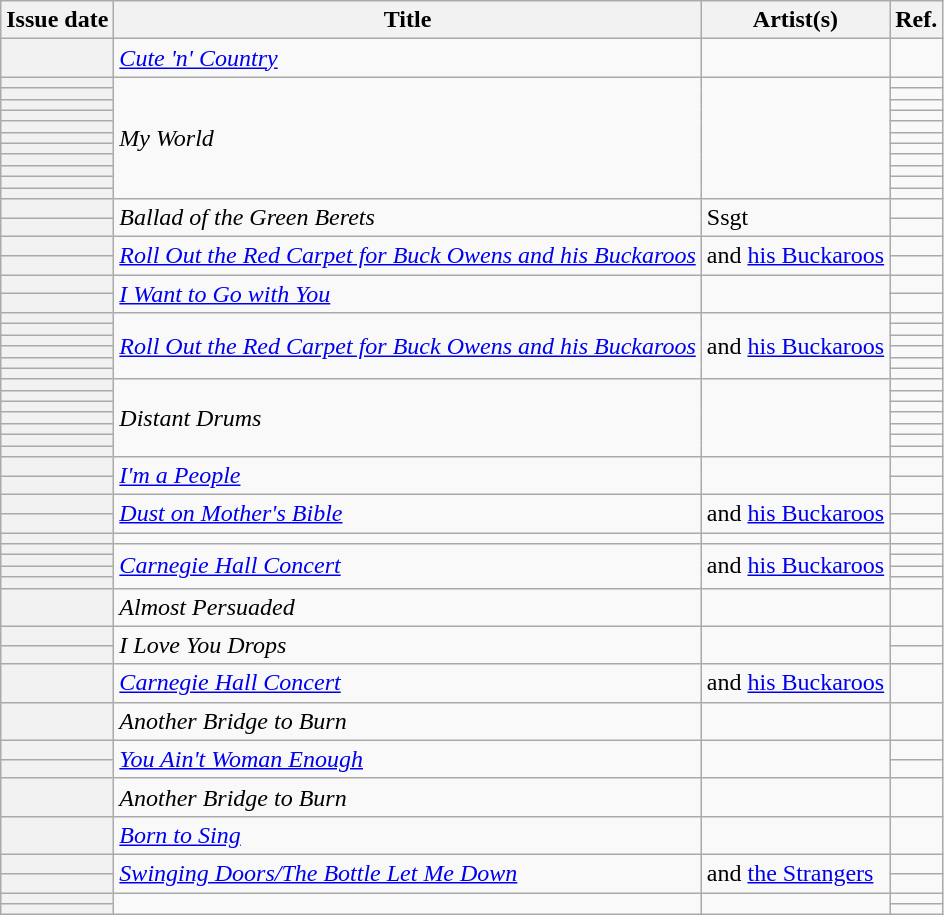<table class="wikitable sortable plainrowheaders">
<tr>
<th scope=col>Issue date</th>
<th scope=col>Title</th>
<th scope=col>Artist(s)</th>
<th scope=col class=unsortable>Ref.</th>
</tr>
<tr>
<th scope=row></th>
<td><em><a href='#'>Cute 'n' Country</a></em></td>
<td></td>
<td align=center></td>
</tr>
<tr>
<th scope=row></th>
<td rowspan=11><em>My World</em></td>
<td rowspan=11></td>
<td align=center></td>
</tr>
<tr>
<th scope=row></th>
<td align=center></td>
</tr>
<tr>
<th scope=row></th>
<td align=center></td>
</tr>
<tr>
<th scope=row></th>
<td align=center></td>
</tr>
<tr>
<th scope=row></th>
<td align=center></td>
</tr>
<tr>
<th scope=row></th>
<td align=center></td>
</tr>
<tr>
<th scope=row></th>
<td align=center></td>
</tr>
<tr>
<th scope=row></th>
<td align=center></td>
</tr>
<tr>
<th scope=row></th>
<td align=center></td>
</tr>
<tr>
<th scope=row></th>
<td align=center></td>
</tr>
<tr>
<th scope=row></th>
<td align=center></td>
</tr>
<tr>
<th scope=row></th>
<td rowspan=2><em>Ballad of the Green Berets</em></td>
<td rowspan=2>Ssgt </td>
<td align=center></td>
</tr>
<tr>
<th scope=row></th>
<td align=center></td>
</tr>
<tr>
<th scope=row></th>
<td rowspan=2><em><a href='#'>Roll Out the Red Carpet for Buck Owens and his Buckaroos</a></em></td>
<td rowspan=2> and <a href='#'>his Buckaroos</a></td>
<td align=center></td>
</tr>
<tr>
<th scope=row></th>
<td align=center></td>
</tr>
<tr>
<th scope=row></th>
<td rowspan=2><em><a href='#'>I Want to Go with You</a></em></td>
<td rowspan=2></td>
<td align=center></td>
</tr>
<tr>
<th scope=row></th>
<td align=center></td>
</tr>
<tr>
<th scope=row></th>
<td rowspan=6><em><a href='#'>Roll Out the Red Carpet for Buck Owens and his Buckaroos</a></em></td>
<td rowspan=6> and <a href='#'>his Buckaroos</a></td>
<td align=center></td>
</tr>
<tr>
<th scope=row></th>
<td align=center></td>
</tr>
<tr>
<th scope=row></th>
<td align=center></td>
</tr>
<tr>
<th scope=row></th>
<td align=center></td>
</tr>
<tr>
<th scope=row></th>
<td align=center></td>
</tr>
<tr>
<th scope=row></th>
<td align=center></td>
</tr>
<tr>
<th scope=row></th>
<td rowspan=7><em>Distant Drums</em></td>
<td rowspan=7></td>
<td align=center></td>
</tr>
<tr>
<th scope=row></th>
<td align=center></td>
</tr>
<tr>
<th scope=row></th>
<td align=center></td>
</tr>
<tr>
<th scope=row></th>
<td align=center></td>
</tr>
<tr>
<th scope=row></th>
<td align=center></td>
</tr>
<tr>
<th scope=row></th>
<td align=center></td>
</tr>
<tr>
<th scope=row></th>
<td align=center></td>
</tr>
<tr>
<th scope=row></th>
<td rowspan=2><em><a href='#'>I'm a People</a></em></td>
<td rowspan=2></td>
<td align=center></td>
</tr>
<tr>
<th scope=row></th>
<td align=center></td>
</tr>
<tr>
<th scope=row></th>
<td rowspan=2><em><a href='#'>Dust on Mother's Bible</a></em></td>
<td rowspan=2> and <a href='#'>his Buckaroos</a></td>
<td align=center></td>
</tr>
<tr>
<th scope=row></th>
<td align=center></td>
</tr>
<tr>
<th scope=row></th>
<td><em></em></td>
<td></td>
<td align=center></td>
</tr>
<tr>
<th scope=row></th>
<td rowspan=4><em><a href='#'>Carnegie Hall Concert</a></em></td>
<td rowspan=4> and <a href='#'>his Buckaroos</a></td>
<td align=center></td>
</tr>
<tr>
<th scope=row></th>
<td align=center></td>
</tr>
<tr>
<th scope=row></th>
<td align=center></td>
</tr>
<tr>
<th scope=row></th>
<td align=center></td>
</tr>
<tr>
<th scope=row></th>
<td><em>Almost Persuaded</em></td>
<td></td>
<td align=center></td>
</tr>
<tr>
<th scope=row></th>
<td rowspan=2><em>I Love You Drops</em></td>
<td rowspan=2></td>
<td align=center></td>
</tr>
<tr>
<th scope=row></th>
<td align=center></td>
</tr>
<tr>
<th scope=row></th>
<td><em><a href='#'>Carnegie Hall Concert</a></em></td>
<td> and <a href='#'>his Buckaroos</a></td>
<td align=center></td>
</tr>
<tr>
<th scope=row></th>
<td><em>Another Bridge to Burn</em></td>
<td></td>
<td align=center></td>
</tr>
<tr>
<th scope=row></th>
<td rowspan=2><em><a href='#'>You Ain't Woman Enough</a></em></td>
<td rowspan=2></td>
<td align=center></td>
</tr>
<tr>
<th scope=row></th>
<td align=center></td>
</tr>
<tr>
<th scope=row></th>
<td><em>Another Bridge to Burn</em></td>
<td></td>
<td align=center></td>
</tr>
<tr>
<th scope=row></th>
<td><em><a href='#'>Born to Sing</a></em></td>
<td></td>
<td align=center></td>
</tr>
<tr>
<th scope=row></th>
<td rowspan=2><em><a href='#'>Swinging Doors/The Bottle Let Me Down</a></em></td>
<td rowspan=2> and <a href='#'>the Strangers</a></td>
<td align=center></td>
</tr>
<tr>
<th scope=row></th>
<td align=center></td>
</tr>
<tr>
<th scope=row></th>
<td rowspan=2><em></em></td>
<td rowspan=2></td>
<td align=center></td>
</tr>
<tr>
<th scope=row></th>
<td align=center></td>
</tr>
</table>
